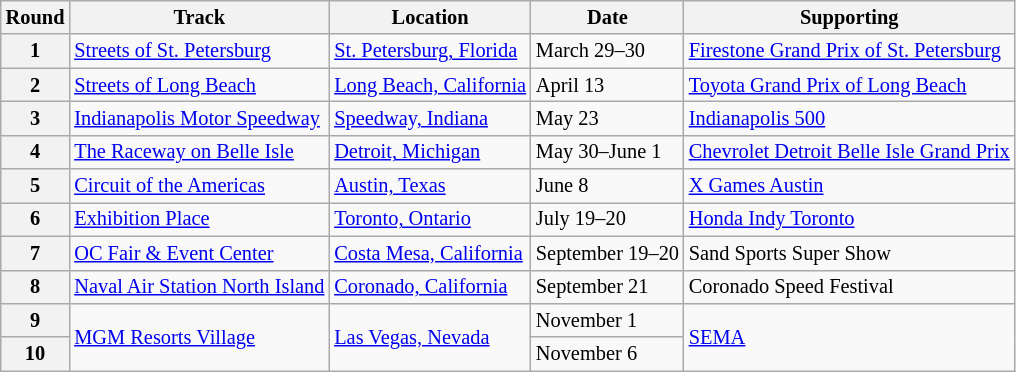<table class="wikitable" style="font-size: 85%;">
<tr>
<th>Round</th>
<th>Track</th>
<th>Location</th>
<th>Date</th>
<th>Supporting</th>
</tr>
<tr>
<th>1</th>
<td><a href='#'>Streets of St. Petersburg</a></td>
<td> <a href='#'>St. Petersburg, Florida</a></td>
<td>March 29–30</td>
<td><a href='#'>Firestone Grand Prix of St. Petersburg</a></td>
</tr>
<tr>
<th>2</th>
<td><a href='#'>Streets of Long Beach</a></td>
<td> <a href='#'>Long Beach, California</a></td>
<td>April 13</td>
<td><a href='#'>Toyota Grand Prix of Long Beach</a></td>
</tr>
<tr>
<th>3</th>
<td><a href='#'>Indianapolis Motor Speedway</a></td>
<td> <a href='#'>Speedway, Indiana</a></td>
<td>May 23</td>
<td><a href='#'>Indianapolis 500</a></td>
</tr>
<tr>
<th>4</th>
<td><a href='#'>The Raceway on Belle Isle</a></td>
<td> <a href='#'>Detroit, Michigan</a></td>
<td>May 30–June 1</td>
<td><a href='#'>Chevrolet Detroit Belle Isle Grand Prix</a></td>
</tr>
<tr>
<th>5</th>
<td><a href='#'>Circuit of the Americas</a></td>
<td> <a href='#'>Austin, Texas</a></td>
<td>June 8</td>
<td><a href='#'>X Games Austin</a></td>
</tr>
<tr>
<th>6</th>
<td><a href='#'>Exhibition Place</a></td>
<td> <a href='#'>Toronto, Ontario</a></td>
<td>July 19–20</td>
<td><a href='#'>Honda Indy Toronto</a></td>
</tr>
<tr>
<th>7</th>
<td><a href='#'>OC Fair & Event Center</a></td>
<td> <a href='#'>Costa Mesa, California</a></td>
<td>September 19–20</td>
<td>Sand Sports Super Show</td>
</tr>
<tr>
<th>8</th>
<td><a href='#'>Naval Air Station North Island</a></td>
<td> <a href='#'>Coronado, California</a></td>
<td>September 21</td>
<td>Coronado Speed Festival</td>
</tr>
<tr>
<th>9</th>
<td rowspan=2><a href='#'>MGM Resorts Village</a></td>
<td rowspan=2> <a href='#'>Las Vegas, Nevada</a></td>
<td>November 1</td>
<td rowspan=2><a href='#'>SEMA</a></td>
</tr>
<tr>
<th>10</th>
<td>November 6</td>
</tr>
</table>
